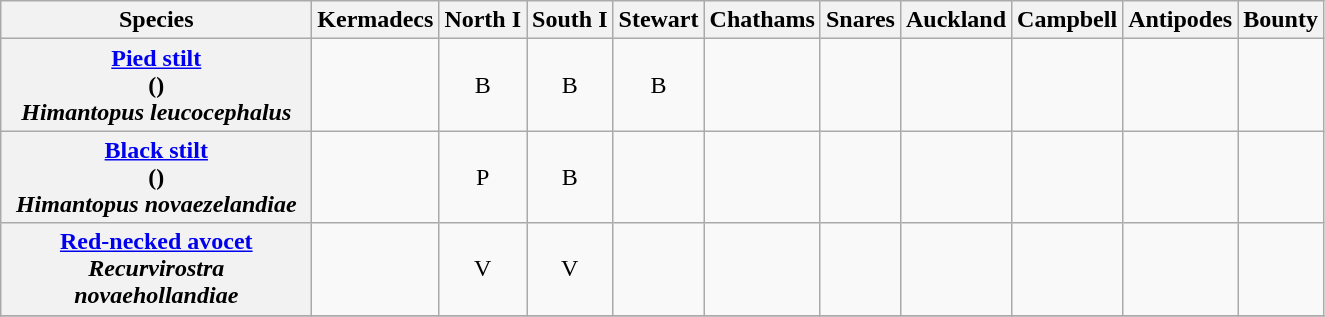<table class="wikitable" style="text-align:center">
<tr>
<th width="200">Species</th>
<th>Kermadecs</th>
<th>North I</th>
<th>South I</th>
<th>Stewart</th>
<th>Chathams</th>
<th>Snares</th>
<th>Auckland</th>
<th>Campbell</th>
<th>Antipodes</th>
<th>Bounty</th>
</tr>
<tr>
<th><a href='#'>Pied stilt</a><br>()<br><em>Himantopus leucocephalus</em></th>
<td></td>
<td>B</td>
<td>B</td>
<td>B</td>
<td></td>
<td></td>
<td></td>
<td></td>
<td></td>
<td></td>
</tr>
<tr>
<th><a href='#'>Black stilt</a><br>()<br><em>Himantopus novaezelandiae</em></th>
<td></td>
<td>P</td>
<td>B</td>
<td></td>
<td></td>
<td></td>
<td></td>
<td></td>
<td></td>
<td></td>
</tr>
<tr>
<th><a href='#'>Red-necked avocet</a><br><em>Recurvirostra novaehollandiae</em></th>
<td></td>
<td>V</td>
<td>V</td>
<td></td>
<td></td>
<td></td>
<td></td>
<td></td>
<td></td>
<td></td>
</tr>
<tr>
</tr>
</table>
